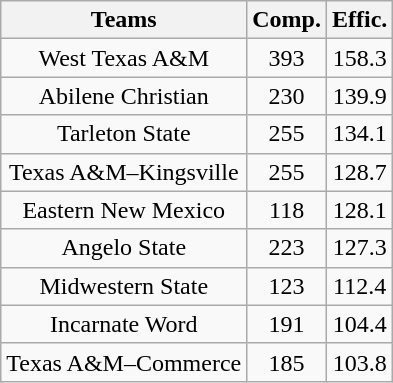<table class="wikitable sortable" style="text-align: center;">
<tr>
<th>Teams</th>
<th>Comp.</th>
<th>Effic.</th>
</tr>
<tr>
<td style=>West Texas A&M</td>
<td>393</td>
<td>158.3</td>
</tr>
<tr>
<td style=>Abilene Christian</td>
<td>230</td>
<td>139.9</td>
</tr>
<tr>
<td style=>Tarleton State</td>
<td>255</td>
<td>134.1</td>
</tr>
<tr>
<td style=>Texas A&M–Kingsville</td>
<td>255</td>
<td>128.7</td>
</tr>
<tr>
<td style=>Eastern New Mexico</td>
<td>118</td>
<td>128.1</td>
</tr>
<tr>
<td style=>Angelo State</td>
<td>223</td>
<td>127.3</td>
</tr>
<tr>
<td style=>Midwestern State</td>
<td>123</td>
<td>112.4</td>
</tr>
<tr>
<td style=>Incarnate Word</td>
<td>191</td>
<td>104.4</td>
</tr>
<tr>
<td style=>Texas A&M–Commerce</td>
<td>185</td>
<td>103.8</td>
</tr>
</table>
